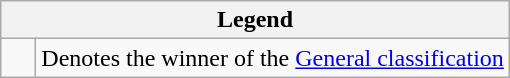<table class="wikitable">
<tr>
<th colspan=2>Legend</th>
</tr>
<tr>
<td>    </td>
<td>Denotes the winner of the <a href='#'>General classification</a></td>
</tr>
</table>
